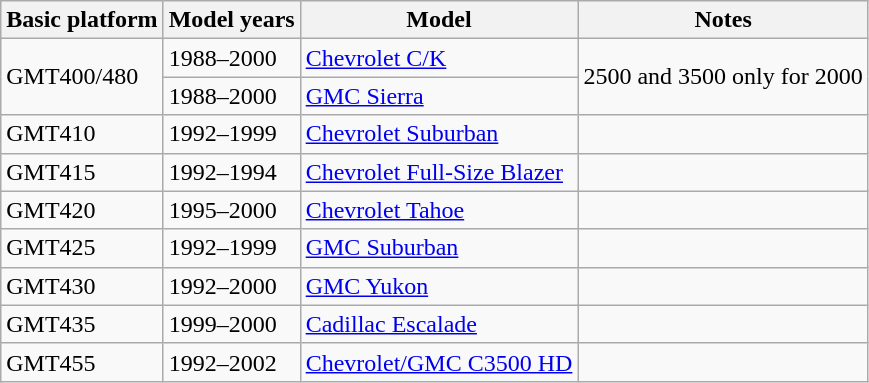<table class=wikitable>
<tr>
<th>Basic platform</th>
<th>Model years</th>
<th>Model</th>
<th>Notes</th>
</tr>
<tr>
<td rowspan=2>GMT400/480</td>
<td>1988–2000</td>
<td><a href='#'>Chevrolet C/K</a></td>
<td rowspan=2>2500 and 3500 only for 2000</td>
</tr>
<tr>
<td>1988–2000</td>
<td><a href='#'>GMC Sierra</a></td>
</tr>
<tr>
<td>GMT410</td>
<td>1992–1999</td>
<td><a href='#'>Chevrolet Suburban</a></td>
<td></td>
</tr>
<tr>
<td>GMT415</td>
<td>1992–1994</td>
<td><a href='#'>Chevrolet Full-Size Blazer</a></td>
<td></td>
</tr>
<tr>
<td>GMT420</td>
<td>1995–2000</td>
<td><a href='#'>Chevrolet Tahoe</a></td>
<td></td>
</tr>
<tr>
<td>GMT425</td>
<td>1992–1999</td>
<td><a href='#'>GMC Suburban</a></td>
<td></td>
</tr>
<tr>
<td>GMT430</td>
<td>1992–2000</td>
<td><a href='#'>GMC Yukon</a></td>
<td></td>
</tr>
<tr>
<td>GMT435</td>
<td>1999–2000</td>
<td><a href='#'>Cadillac Escalade</a></td>
<td></td>
</tr>
<tr>
<td>GMT455</td>
<td>1992–2002</td>
<td><a href='#'>Chevrolet/GMC C3500 HD</a></td>
<td></td>
</tr>
</table>
